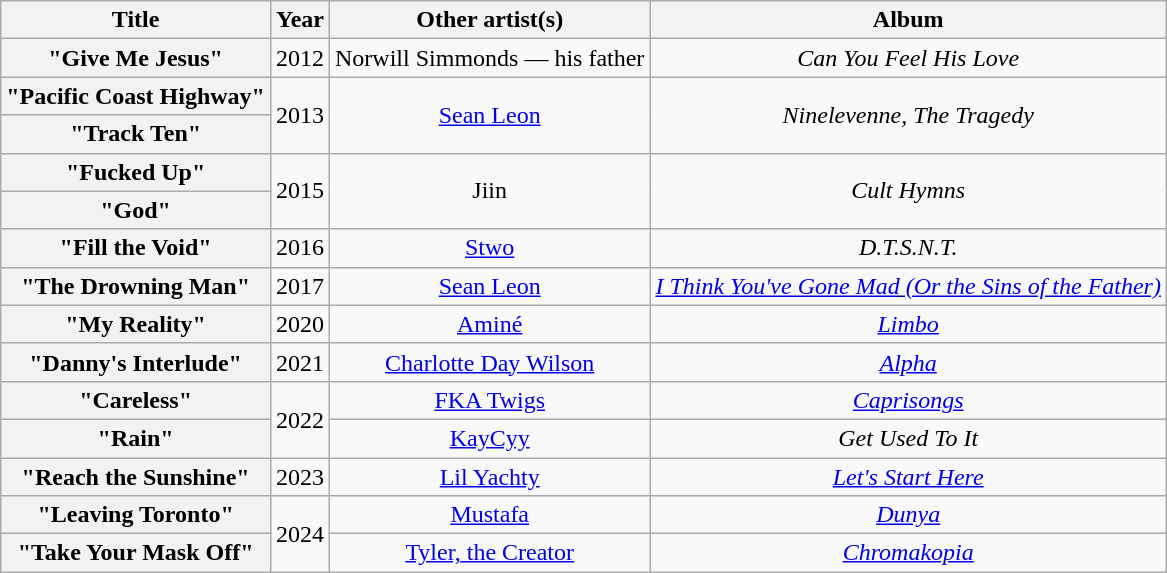<table class="wikitable plainrowheaders" style="text-align:center;">
<tr>
<th scope="col">Title</th>
<th scope="col">Year</th>
<th scope="col">Other artist(s)</th>
<th scope="col">Album</th>
</tr>
<tr>
<th scope="row">"Give Me Jesus"</th>
<td>2012</td>
<td>Norwill Simmonds — his father</td>
<td><em>Can You Feel His Love</em></td>
</tr>
<tr>
<th scope="row">"Pacific Coast Highway"</th>
<td rowspan="2">2013</td>
<td rowspan="2"><a href='#'>Sean Leon</a></td>
<td rowspan="2"><em>Ninelevenne, The Tragedy</em></td>
</tr>
<tr>
<th scope="row">"Track Ten"</th>
</tr>
<tr>
<th scope="row">"Fucked Up"</th>
<td rowspan="2">2015</td>
<td rowspan="2">Jiin</td>
<td rowspan="2"><em>Cult Hymns</em></td>
</tr>
<tr>
<th scope="row">"God"</th>
</tr>
<tr>
<th scope="row">"Fill the Void"<br></th>
<td>2016</td>
<td><a href='#'>Stwo</a></td>
<td><em>D.T.S.N.T.</em></td>
</tr>
<tr>
<th scope="row">"The Drowning Man"</th>
<td>2017</td>
<td><a href='#'>Sean Leon</a></td>
<td><em><a href='#'>I Think You've Gone Mad (Or the Sins of the Father)</a></em></td>
</tr>
<tr>
<th scope="row">"My Reality"</th>
<td>2020</td>
<td><a href='#'>Aminé</a></td>
<td><em><a href='#'>Limbo</a></em></td>
</tr>
<tr>
<th scope="row">"Danny's Interlude"</th>
<td>2021</td>
<td><a href='#'>Charlotte Day Wilson</a></td>
<td><em><a href='#'>Alpha</a></em></td>
</tr>
<tr>
<th scope="row">"Careless"</th>
<td rowspan="2">2022</td>
<td><a href='#'>FKA Twigs</a></td>
<td><em><a href='#'>Caprisongs</a></em></td>
</tr>
<tr>
<th scope="row">"Rain"<br></th>
<td><a href='#'>KayCyy</a></td>
<td><em>Get Used To It</em></td>
</tr>
<tr>
<th scope="row">"Reach the Sunshine"</th>
<td>2023</td>
<td><a href='#'>Lil Yachty</a></td>
<td><em><a href='#'>Let's Start Here</a></em></td>
</tr>
<tr>
<th scope="row">"Leaving Toronto"</th>
<td rowspan="3">2024</td>
<td><a href='#'>Mustafa</a></td>
<td><em><a href='#'>Dunya</a></em></td>
</tr>
<tr>
<th scope="row">"Take Your Mask Off"<br></th>
<td><a href='#'>Tyler, the Creator</a></td>
<td><em><a href='#'>Chromakopia</a></em></td>
</tr>
</table>
